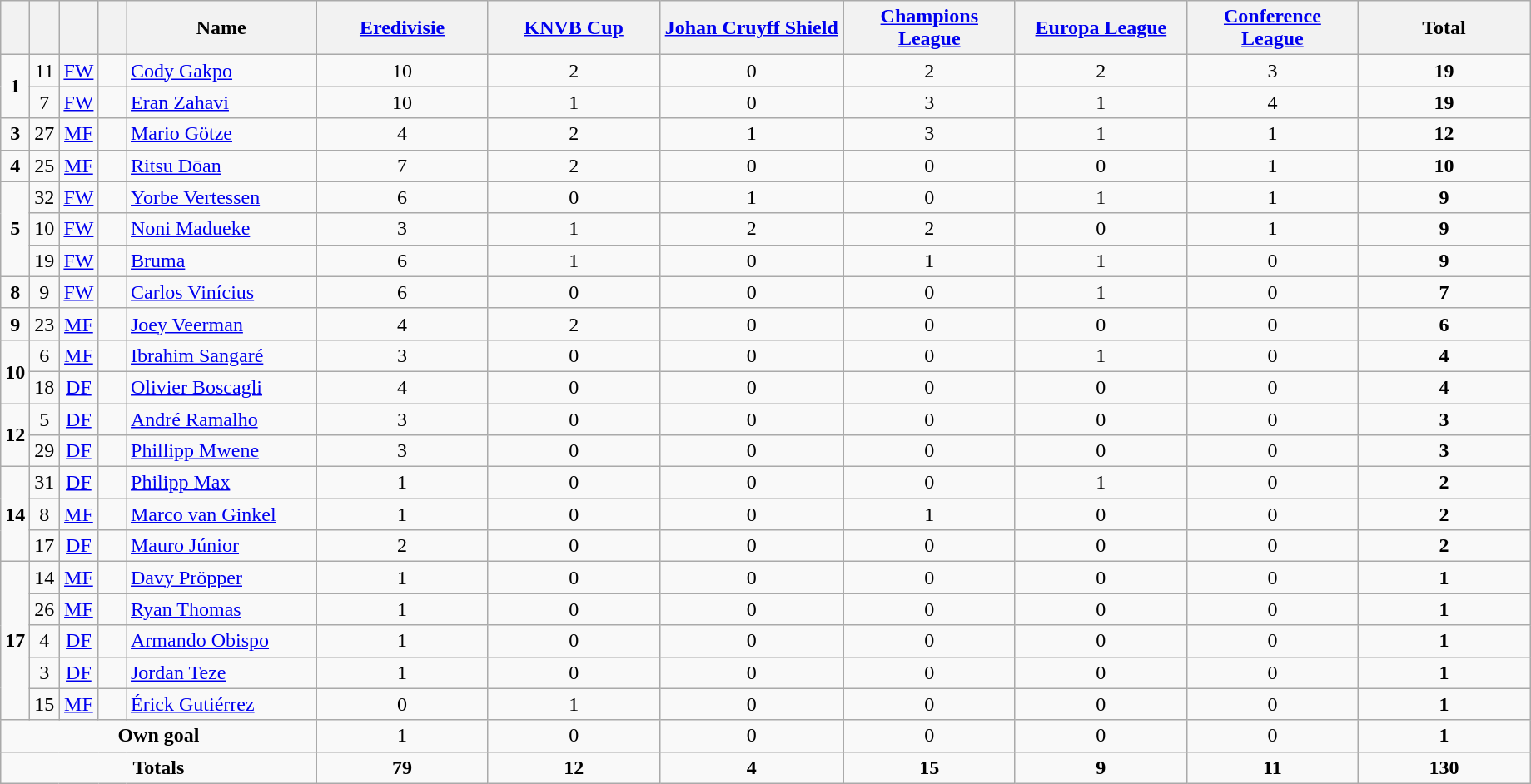<table class="wikitable" style="text-align:center">
<tr>
<th width=15></th>
<th width=15></th>
<th width=15></th>
<th width=15></th>
<th width=145>Name</th>
<th width=130><a href='#'>Eredivisie</a></th>
<th width=130><a href='#'>KNVB Cup</a></th>
<th width=140><a href='#'>Johan Cruyff Shield</a></th>
<th width=130><a href='#'>Champions League</a></th>
<th width=130><a href='#'>Europa League</a></th>
<th width=130><a href='#'>Conference League</a></th>
<th width=130>Total</th>
</tr>
<tr>
<td rowspan="2"><strong>1</strong></td>
<td>11</td>
<td><a href='#'>FW</a></td>
<td></td>
<td align=left><a href='#'>Cody Gakpo</a></td>
<td>10</td>
<td>2</td>
<td>0</td>
<td>2</td>
<td>2</td>
<td>3</td>
<td><strong>19</strong></td>
</tr>
<tr>
<td>7</td>
<td><a href='#'>FW</a></td>
<td></td>
<td align=left><a href='#'>Eran Zahavi</a></td>
<td>10</td>
<td>1</td>
<td>0</td>
<td>3</td>
<td>1</td>
<td>4</td>
<td><strong>19</strong></td>
</tr>
<tr>
<td rowspan="1"><strong>3</strong></td>
<td>27</td>
<td><a href='#'>MF</a></td>
<td></td>
<td align=left><a href='#'>Mario Götze</a></td>
<td>4</td>
<td>2</td>
<td>1</td>
<td>3</td>
<td>1</td>
<td>1</td>
<td><strong>12</strong></td>
</tr>
<tr>
<td rowspan="1"><strong>4</strong></td>
<td>25</td>
<td><a href='#'>MF</a></td>
<td></td>
<td align=left><a href='#'>Ritsu Dōan</a></td>
<td>7</td>
<td>2</td>
<td>0</td>
<td>0</td>
<td>0</td>
<td>1</td>
<td><strong>10</strong></td>
</tr>
<tr>
<td rowspan="3"><strong>5</strong></td>
<td>32</td>
<td><a href='#'>FW</a></td>
<td></td>
<td align=left><a href='#'>Yorbe Vertessen</a></td>
<td>6</td>
<td>0</td>
<td>1</td>
<td>0</td>
<td>1</td>
<td>1</td>
<td><strong>9</strong></td>
</tr>
<tr>
<td>10</td>
<td><a href='#'>FW</a></td>
<td></td>
<td align=left><a href='#'>Noni Madueke</a></td>
<td>3</td>
<td>1</td>
<td>2</td>
<td>2</td>
<td>0</td>
<td>1</td>
<td><strong>9</strong></td>
</tr>
<tr>
<td>19</td>
<td><a href='#'>FW</a></td>
<td></td>
<td align=left><a href='#'>Bruma</a></td>
<td>6</td>
<td>1</td>
<td>0</td>
<td>1</td>
<td>1</td>
<td>0</td>
<td><strong>9</strong></td>
</tr>
<tr>
<td rowspan="1"><strong>8</strong></td>
<td>9</td>
<td><a href='#'>FW</a></td>
<td></td>
<td align=left><a href='#'>Carlos Vinícius</a></td>
<td>6</td>
<td>0</td>
<td>0</td>
<td>0</td>
<td>1</td>
<td>0</td>
<td><strong>7</strong></td>
</tr>
<tr>
<td rowspan="1"><strong>9</strong></td>
<td>23</td>
<td><a href='#'>MF</a></td>
<td></td>
<td align=left><a href='#'>Joey Veerman</a></td>
<td>4</td>
<td>2</td>
<td>0</td>
<td>0</td>
<td>0</td>
<td>0</td>
<td><strong>6</strong></td>
</tr>
<tr>
<td rowspan="2"><strong>10</strong></td>
<td>6</td>
<td><a href='#'>MF</a></td>
<td></td>
<td align=left><a href='#'>Ibrahim Sangaré</a></td>
<td>3</td>
<td>0</td>
<td>0</td>
<td>0</td>
<td>1</td>
<td>0</td>
<td><strong>4</strong></td>
</tr>
<tr>
<td>18</td>
<td><a href='#'>DF</a></td>
<td></td>
<td align=left><a href='#'>Olivier Boscagli</a></td>
<td>4</td>
<td>0</td>
<td>0</td>
<td>0</td>
<td>0</td>
<td>0</td>
<td><strong>4</strong></td>
</tr>
<tr>
<td rowspan="2"><strong>12</strong></td>
<td>5</td>
<td><a href='#'>DF</a></td>
<td></td>
<td align=left><a href='#'>André Ramalho</a></td>
<td>3</td>
<td>0</td>
<td>0</td>
<td>0</td>
<td>0</td>
<td>0</td>
<td><strong>3</strong></td>
</tr>
<tr>
<td>29</td>
<td><a href='#'>DF</a></td>
<td></td>
<td align=left><a href='#'>Phillipp Mwene</a></td>
<td>3</td>
<td>0</td>
<td>0</td>
<td>0</td>
<td>0</td>
<td>0</td>
<td><strong>3</strong></td>
</tr>
<tr>
<td rowspan="3"><strong>14</strong></td>
<td>31</td>
<td><a href='#'>DF</a></td>
<td></td>
<td align=left><a href='#'>Philipp Max</a></td>
<td>1</td>
<td>0</td>
<td>0</td>
<td>0</td>
<td>1</td>
<td>0</td>
<td><strong>2</strong></td>
</tr>
<tr>
<td>8</td>
<td><a href='#'>MF</a></td>
<td></td>
<td align=left><a href='#'>Marco van Ginkel</a></td>
<td>1</td>
<td>0</td>
<td>0</td>
<td>1</td>
<td>0</td>
<td>0</td>
<td><strong>2</strong></td>
</tr>
<tr>
<td>17</td>
<td><a href='#'>DF</a></td>
<td></td>
<td align=left><a href='#'>Mauro Júnior</a></td>
<td>2</td>
<td>0</td>
<td>0</td>
<td>0</td>
<td>0</td>
<td>0</td>
<td><strong>2</strong></td>
</tr>
<tr>
<td rowspan="5"><strong>17</strong></td>
<td>14</td>
<td><a href='#'>MF</a></td>
<td></td>
<td align=left><a href='#'>Davy Pröpper</a></td>
<td>1</td>
<td>0</td>
<td>0</td>
<td>0</td>
<td>0</td>
<td>0</td>
<td><strong>1</strong></td>
</tr>
<tr>
<td>26</td>
<td><a href='#'>MF</a></td>
<td></td>
<td align=left><a href='#'>Ryan Thomas</a></td>
<td>1</td>
<td>0</td>
<td>0</td>
<td>0</td>
<td>0</td>
<td>0</td>
<td><strong>1</strong></td>
</tr>
<tr>
<td>4</td>
<td><a href='#'>DF</a></td>
<td></td>
<td align=left><a href='#'>Armando Obispo</a></td>
<td>1</td>
<td>0</td>
<td>0</td>
<td>0</td>
<td>0</td>
<td>0</td>
<td><strong>1</strong></td>
</tr>
<tr>
<td>3</td>
<td><a href='#'>DF</a></td>
<td></td>
<td align=left><a href='#'>Jordan Teze</a></td>
<td>1</td>
<td>0</td>
<td>0</td>
<td>0</td>
<td>0</td>
<td>0</td>
<td><strong>1</strong></td>
</tr>
<tr>
<td>15</td>
<td><a href='#'>MF</a></td>
<td></td>
<td align=left><a href='#'>Érick Gutiérrez</a></td>
<td>0</td>
<td>1</td>
<td>0</td>
<td>0</td>
<td>0</td>
<td>0</td>
<td><strong>1</strong></td>
</tr>
<tr>
<td colspan="5"><strong>Own goal</strong></td>
<td>1</td>
<td>0</td>
<td>0</td>
<td>0</td>
<td>0</td>
<td>0</td>
<td><strong>1</strong></td>
</tr>
<tr>
<td colspan=5><strong>Totals</strong></td>
<td><strong>79</strong></td>
<td><strong>12</strong></td>
<td><strong>4</strong></td>
<td><strong>15</strong></td>
<td><strong>9</strong></td>
<td><strong>11</strong></td>
<td><strong>130</strong></td>
</tr>
</table>
